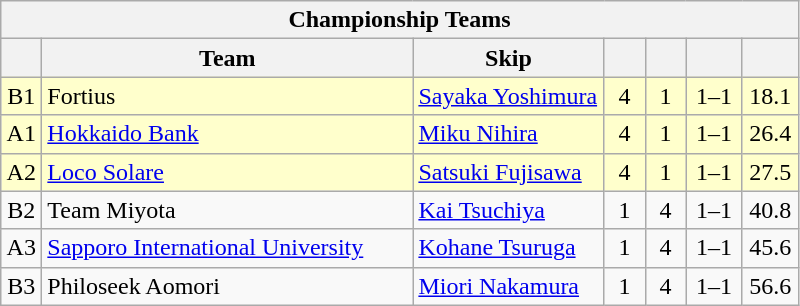<table class=wikitable  style="text-align:center;">
<tr>
<th colspan=7>Championship Teams</th>
</tr>
<tr>
<th width=20></th>
<th width=240>Team</th>
<th width=120>Skip</th>
<th width=20></th>
<th width=20></th>
<th width=30></th>
<th width=30></th>
</tr>
<tr bgcolor=#ffffcc>
<td>B1</td>
<td style="text-align:left;"> Fortius</td>
<td style="text-align:left;"><a href='#'>Sayaka Yoshimura</a></td>
<td>4</td>
<td>1</td>
<td>1–1</td>
<td>18.1</td>
</tr>
<tr bgcolor=#ffffcc>
<td>A1</td>
<td style="text-align:left;"> <a href='#'>Hokkaido Bank</a></td>
<td style="text-align:left;"><a href='#'>Miku Nihira</a></td>
<td>4</td>
<td>1</td>
<td>1–1</td>
<td>26.4</td>
</tr>
<tr bgcolor=#ffffcc>
<td>A2</td>
<td style="text-align:left;"> <a href='#'>Loco Solare</a></td>
<td style="text-align:left;"><a href='#'>Satsuki Fujisawa</a></td>
<td>4</td>
<td>1</td>
<td>1–1</td>
<td>27.5</td>
</tr>
<tr>
<td>B2</td>
<td style="text-align:left;"> Team Miyota</td>
<td style="text-align:left;"><a href='#'>Kai Tsuchiya</a></td>
<td>1</td>
<td>4</td>
<td>1–1</td>
<td>40.8</td>
</tr>
<tr>
<td>A3</td>
<td style="text-align:left;"> <a href='#'>Sapporo International University</a></td>
<td style="text-align:left;"><a href='#'>Kohane Tsuruga</a></td>
<td>1</td>
<td>4</td>
<td>1–1</td>
<td>45.6</td>
</tr>
<tr>
<td>B3</td>
<td style="text-align:left;"> Philoseek Aomori</td>
<td style="text-align:left;"><a href='#'>Miori Nakamura</a></td>
<td>1</td>
<td>4</td>
<td>1–1</td>
<td>56.6</td>
</tr>
</table>
